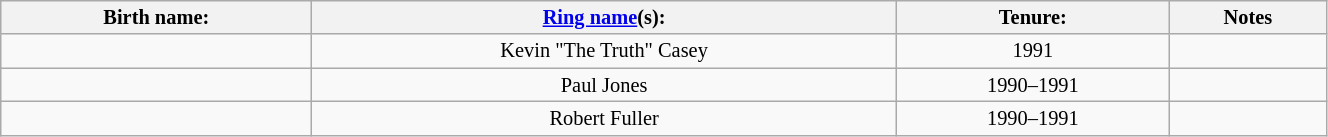<table class="sortable wikitable" style="font-size:85%; text-align:center; width:70%;">
<tr>
<th>Birth name:</th>
<th><a href='#'>Ring name</a>(s):</th>
<th>Tenure:</th>
<th>Notes</th>
</tr>
<tr>
<td></td>
<td>Kevin "The Truth" Casey</td>
<td sort>1991</td>
<td></td>
</tr>
<tr>
<td></td>
<td>Paul Jones</td>
<td sort>1990–1991</td>
<td></td>
</tr>
<tr>
<td></td>
<td>Robert Fuller</td>
<td sort>1990–1991</td>
<td></td>
</tr>
</table>
